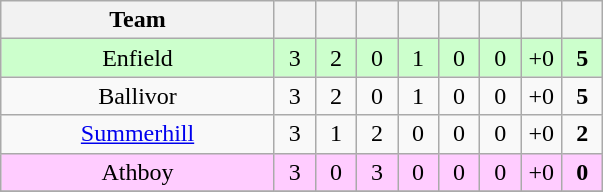<table class="wikitable" style="text-align:center">
<tr>
<th width="175">Team</th>
<th width="20"></th>
<th width="20"></th>
<th width="20"></th>
<th width="20"></th>
<th width="20"></th>
<th width="20"></th>
<th width="20"></th>
<th width="20"></th>
</tr>
<tr style="background:#cfc;">
<td>Enfield</td>
<td>3</td>
<td>2</td>
<td>0</td>
<td>1</td>
<td>0</td>
<td>0</td>
<td>+0</td>
<td><strong>5</strong></td>
</tr>
<tr>
<td>Ballivor</td>
<td>3</td>
<td>2</td>
<td>0</td>
<td>1</td>
<td>0</td>
<td>0</td>
<td>+0</td>
<td><strong>5</strong></td>
</tr>
<tr>
<td><a href='#'>Summerhill</a></td>
<td>3</td>
<td>1</td>
<td>2</td>
<td>0</td>
<td>0</td>
<td>0</td>
<td>+0</td>
<td><strong>2</strong></td>
</tr>
<tr style="background:#fcf;">
<td>Athboy</td>
<td>3</td>
<td>0</td>
<td>3</td>
<td>0</td>
<td>0</td>
<td>0</td>
<td>+0</td>
<td><strong>0</strong></td>
</tr>
<tr>
</tr>
</table>
